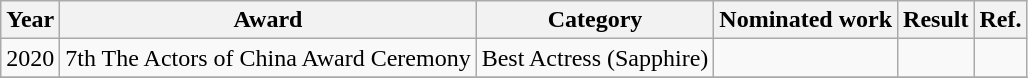<table class="wikitable">
<tr>
<th>Year</th>
<th>Award</th>
<th>Category</th>
<th>Nominated work</th>
<th>Result</th>
<th>Ref.</th>
</tr>
<tr>
<td>2020</td>
<td>7th The Actors of China Award Ceremony</td>
<td>Best Actress (Sapphire)</td>
<td></td>
<td></td>
<td></td>
</tr>
<tr>
</tr>
</table>
